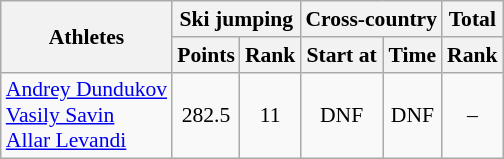<table class="wikitable" border="1" style="font-size:90%">
<tr>
<th rowspan="2">Athletes</th>
<th colspan="2">Ski jumping</th>
<th colspan="2">Cross-country</th>
<th>Total</th>
</tr>
<tr>
<th>Points</th>
<th>Rank</th>
<th>Start at</th>
<th>Time</th>
<th>Rank</th>
</tr>
<tr>
<td><a href='#'>Andrey Dundukov</a><br><a href='#'>Vasily Savin</a><br><a href='#'>Allar Levandi</a></td>
<td align=center>282.5</td>
<td align=center>11</td>
<td align=center>DNF</td>
<td align=center>DNF</td>
<td align=center>–</td>
</tr>
</table>
